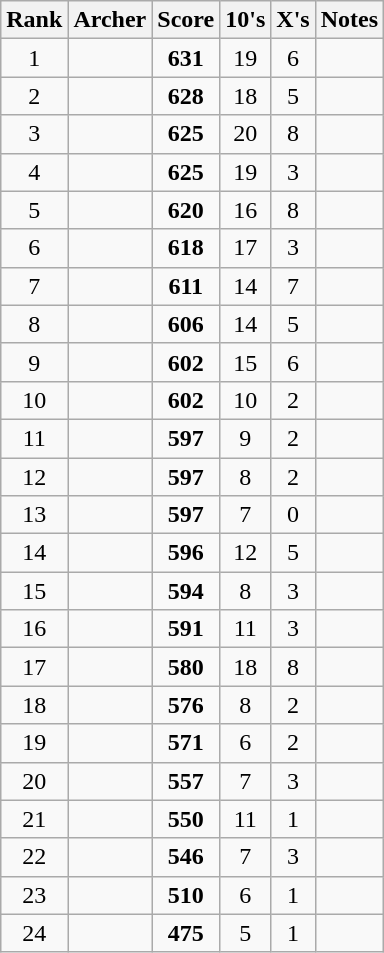<table class="wikitable sortable" style="text-align:center">
<tr>
<th>Rank</th>
<th>Archer</th>
<th>Score</th>
<th>10's</th>
<th>X's</th>
<th class="unsortable">Notes</th>
</tr>
<tr>
<td>1</td>
<td align=left></td>
<td><strong>631</strong></td>
<td>19</td>
<td>6</td>
<td></td>
</tr>
<tr>
<td>2</td>
<td align=left></td>
<td><strong>628</strong></td>
<td>18</td>
<td>5</td>
<td></td>
</tr>
<tr>
<td>3</td>
<td align=left></td>
<td><strong>625</strong></td>
<td>20</td>
<td>8</td>
<td></td>
</tr>
<tr>
<td>4</td>
<td align=left></td>
<td><strong>625</strong></td>
<td>19</td>
<td>3</td>
<td></td>
</tr>
<tr>
<td>5</td>
<td align=left></td>
<td><strong>620</strong></td>
<td>16</td>
<td>8</td>
<td></td>
</tr>
<tr>
<td>6</td>
<td align=left></td>
<td><strong>618</strong></td>
<td>17</td>
<td>3</td>
<td></td>
</tr>
<tr>
<td>7</td>
<td align=left></td>
<td><strong>611</strong></td>
<td>14</td>
<td>7</td>
<td></td>
</tr>
<tr>
<td>8</td>
<td align=left></td>
<td><strong>606</strong></td>
<td>14</td>
<td>5</td>
<td></td>
</tr>
<tr>
<td>9</td>
<td align=left></td>
<td><strong>602</strong></td>
<td>15</td>
<td>6</td>
<td></td>
</tr>
<tr>
<td>10</td>
<td align=left></td>
<td><strong>602</strong></td>
<td>10</td>
<td>2</td>
<td></td>
</tr>
<tr>
<td>11</td>
<td align=left></td>
<td><strong>597</strong></td>
<td>9</td>
<td>2</td>
<td></td>
</tr>
<tr>
<td>12</td>
<td align=left></td>
<td><strong>597</strong></td>
<td>8</td>
<td>2</td>
<td></td>
</tr>
<tr>
<td>13</td>
<td align=left></td>
<td><strong>597</strong></td>
<td>7</td>
<td>0</td>
<td></td>
</tr>
<tr>
<td>14</td>
<td align=left></td>
<td><strong>596</strong></td>
<td>12</td>
<td>5</td>
<td></td>
</tr>
<tr>
<td>15</td>
<td align=left></td>
<td><strong>594</strong></td>
<td>8</td>
<td>3</td>
<td></td>
</tr>
<tr>
<td>16</td>
<td align=left></td>
<td><strong>591</strong></td>
<td>11</td>
<td>3</td>
<td></td>
</tr>
<tr>
<td>17</td>
<td align=left></td>
<td><strong>580</strong></td>
<td>18</td>
<td>8</td>
<td></td>
</tr>
<tr>
<td>18</td>
<td align=left></td>
<td><strong>576</strong></td>
<td>8</td>
<td>2</td>
<td></td>
</tr>
<tr>
<td>19</td>
<td align=left></td>
<td><strong>571</strong></td>
<td>6</td>
<td>2</td>
<td></td>
</tr>
<tr>
<td>20</td>
<td align=left></td>
<td><strong>557</strong></td>
<td>7</td>
<td>3</td>
<td></td>
</tr>
<tr>
<td>21</td>
<td align=left></td>
<td><strong>550</strong></td>
<td>11</td>
<td>1</td>
<td></td>
</tr>
<tr>
<td>22</td>
<td align=left></td>
<td><strong>546</strong></td>
<td>7</td>
<td>3</td>
<td></td>
</tr>
<tr>
<td>23</td>
<td align=left></td>
<td><strong>510</strong></td>
<td>6</td>
<td>1</td>
<td></td>
</tr>
<tr>
<td>24</td>
<td align=left></td>
<td><strong>475</strong></td>
<td>5</td>
<td>1</td>
<td></td>
</tr>
</table>
